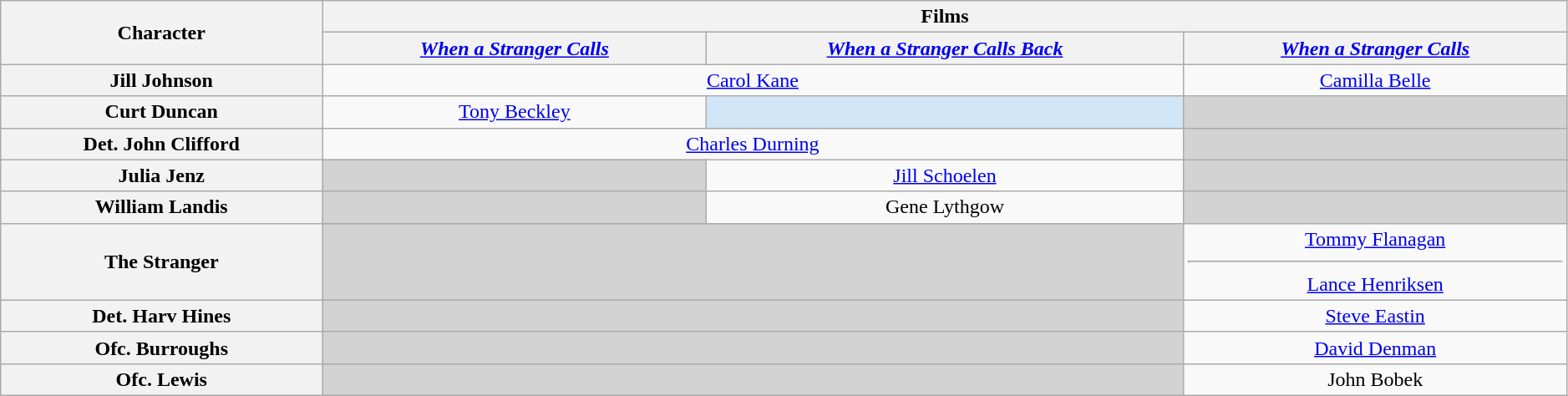<table class="wikitable" style="text-align:center; width:99%;">
<tr>
<th rowspan="2">Character</th>
<th colspan="3" style="text-align:center;">Films</th>
</tr>
<tr>
<th style="text-align:center;"><em><a href='#'>When a Stranger Calls</a></em> <br></th>
<th style="text-align:center;"><em><a href='#'>When a Stranger Calls Back</a></em></th>
<th style="text-align:center;"><em><a href='#'>When a Stranger Calls</a></em> <br></th>
</tr>
<tr>
<th>Jill Johnson</th>
<td colspan="2"><a href='#'>Carol Kane</a></td>
<td><a href='#'>Camilla Belle</a></td>
</tr>
<tr>
<th>Curt Duncan <br></th>
<td><a href='#'>Tony Beckley</a></td>
<td style="background: #d0e5f5"></td>
<td style="background:lightgrey;"> </td>
</tr>
<tr>
<th>Det. John Clifford</th>
<td colspan="2"><a href='#'>Charles Durning</a></td>
<td style="background:lightgrey;"> </td>
</tr>
<tr>
<th>Julia Jenz</th>
<td style="background:lightgrey;"> </td>
<td><a href='#'>Jill Schoelen</a></td>
<td style="background:lightgrey;"> </td>
</tr>
<tr>
<th>William Landis <br></th>
<td style="background:lightgrey;"> </td>
<td>Gene Lythgow</td>
<td style="background:lightgrey;"> </td>
</tr>
<tr>
<th>The Stranger</th>
<td colspan="2" style="background:lightgrey;"> </td>
<td><a href='#'>Tommy Flanagan</a> <hr><a href='#'>Lance Henriksen</a></td>
</tr>
<tr>
<th>Det. Harv Hines</th>
<td colspan="2" style="background:lightgrey;"> </td>
<td><a href='#'>Steve Eastin</a></td>
</tr>
<tr>
<th>Ofc. Burroughs</th>
<td colspan="2" style="background:lightgrey;"> </td>
<td><a href='#'>David Denman</a></td>
</tr>
<tr>
<th>Ofc. Lewis</th>
<td colspan="2" style="background:lightgrey;"> </td>
<td>John Bobek</td>
</tr>
</table>
